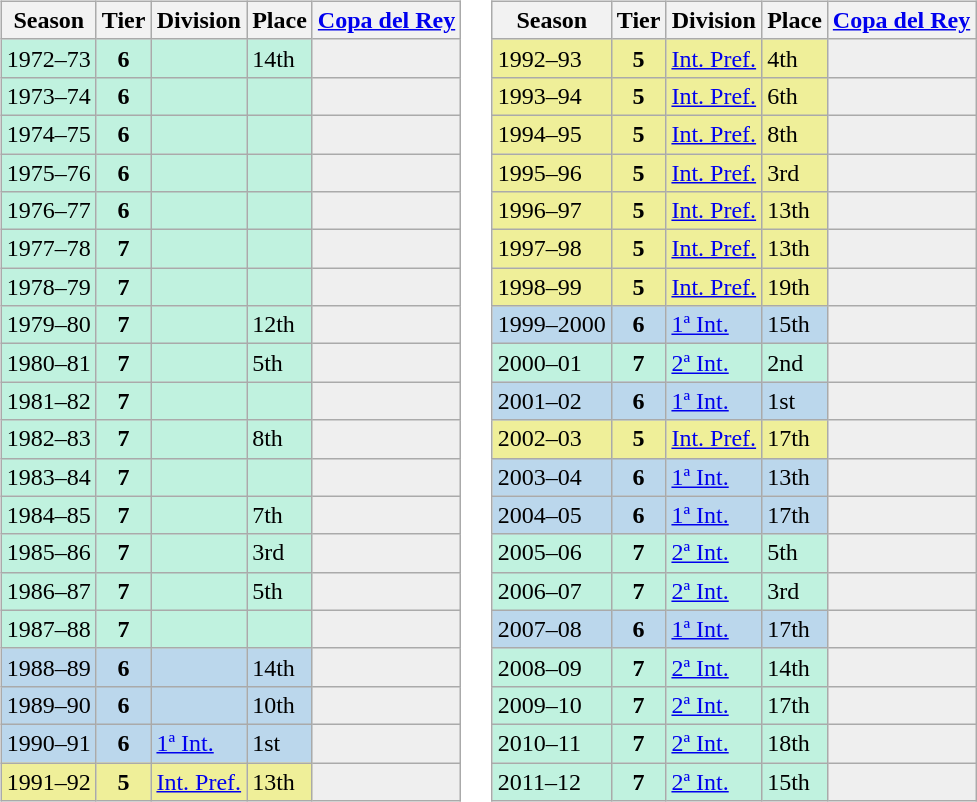<table>
<tr>
<td valign="top" width=0%><br><table class="wikitable">
<tr style="background:#f0f6fa;">
<th>Season</th>
<th>Tier</th>
<th>Division</th>
<th>Place</th>
<th><a href='#'>Copa del Rey</a></th>
</tr>
<tr>
<td style="background:#C0F2DF;">1972–73</td>
<th style="background:#C0F2DF;">6</th>
<td style="background:#C0F2DF;"></td>
<td style="background:#C0F2DF;">14th</td>
<th style="background:#EFEFEF;"></th>
</tr>
<tr>
<td style="background:#C0F2DF;">1973–74</td>
<th style="background:#C0F2DF;">6</th>
<td style="background:#C0F2DF;"></td>
<td style="background:#C0F2DF;"></td>
<th style="background:#EFEFEF;"></th>
</tr>
<tr>
<td style="background:#C0F2DF;">1974–75</td>
<th style="background:#C0F2DF;">6</th>
<td style="background:#C0F2DF;"></td>
<td style="background:#C0F2DF;"></td>
<th style="background:#EFEFEF;"></th>
</tr>
<tr>
<td style="background:#C0F2DF;">1975–76</td>
<th style="background:#C0F2DF;">6</th>
<td style="background:#C0F2DF;"></td>
<td style="background:#C0F2DF;"></td>
<th style="background:#EFEFEF;"></th>
</tr>
<tr>
<td style="background:#C0F2DF;">1976–77</td>
<th style="background:#C0F2DF;">6</th>
<td style="background:#C0F2DF;"></td>
<td style="background:#C0F2DF;"></td>
<th style="background:#EFEFEF;"></th>
</tr>
<tr>
<td style="background:#C0F2DF;">1977–78</td>
<th style="background:#C0F2DF;">7</th>
<td style="background:#C0F2DF;"></td>
<td style="background:#C0F2DF;"></td>
<th style="background:#EFEFEF;"></th>
</tr>
<tr>
<td style="background:#C0F2DF;">1978–79</td>
<th style="background:#C0F2DF;">7</th>
<td style="background:#C0F2DF;"></td>
<td style="background:#C0F2DF;"></td>
<th style="background:#EFEFEF;"></th>
</tr>
<tr>
<td style="background:#C0F2DF;">1979–80</td>
<th style="background:#C0F2DF;">7</th>
<td style="background:#C0F2DF;"></td>
<td style="background:#C0F2DF;">12th</td>
<th style="background:#EFEFEF;"></th>
</tr>
<tr>
<td style="background:#C0F2DF;">1980–81</td>
<th style="background:#C0F2DF;">7</th>
<td style="background:#C0F2DF;"></td>
<td style="background:#C0F2DF;">5th</td>
<th style="background:#EFEFEF;"></th>
</tr>
<tr>
<td style="background:#C0F2DF;">1981–82</td>
<th style="background:#C0F2DF;">7</th>
<td style="background:#C0F2DF;"></td>
<td style="background:#C0F2DF;"></td>
<th style="background:#EFEFEF;"></th>
</tr>
<tr>
<td style="background:#C0F2DF;">1982–83</td>
<th style="background:#C0F2DF;">7</th>
<td style="background:#C0F2DF;"></td>
<td style="background:#C0F2DF;">8th</td>
<th style="background:#EFEFEF;"></th>
</tr>
<tr>
<td style="background:#C0F2DF;">1983–84</td>
<th style="background:#C0F2DF;">7</th>
<td style="background:#C0F2DF;"></td>
<td style="background:#C0F2DF;"></td>
<th style="background:#EFEFEF;"></th>
</tr>
<tr>
<td style="background:#C0F2DF;">1984–85</td>
<th style="background:#C0F2DF;">7</th>
<td style="background:#C0F2DF;"></td>
<td style="background:#C0F2DF;">7th</td>
<th style="background:#EFEFEF;"></th>
</tr>
<tr>
<td style="background:#C0F2DF;">1985–86</td>
<th style="background:#C0F2DF;">7</th>
<td style="background:#C0F2DF;"></td>
<td style="background:#C0F2DF;">3rd</td>
<th style="background:#EFEFEF;"></th>
</tr>
<tr>
<td style="background:#C0F2DF;">1986–87</td>
<th style="background:#C0F2DF;">7</th>
<td style="background:#C0F2DF;"></td>
<td style="background:#C0F2DF;">5th</td>
<th style="background:#EFEFEF;"></th>
</tr>
<tr>
<td style="background:#C0F2DF;">1987–88</td>
<th style="background:#C0F2DF;">7</th>
<td style="background:#C0F2DF;"></td>
<td style="background:#C0F2DF;"></td>
<th style="background:#EFEFEF;"></th>
</tr>
<tr>
<td style="background:#BBD7EC;">1988–89</td>
<th style="background:#BBD7EC;">6</th>
<td style="background:#BBD7EC;"></td>
<td style="background:#BBD7EC;">14th</td>
<th style="background:#EFEFEF;"></th>
</tr>
<tr>
<td style="background:#BBD7EC;">1989–90</td>
<th style="background:#BBD7EC;">6</th>
<td style="background:#BBD7EC;"></td>
<td style="background:#BBD7EC;">10th</td>
<th style="background:#EFEFEF;"></th>
</tr>
<tr>
<td style="background:#BBD7EC;">1990–91</td>
<th style="background:#BBD7EC;">6</th>
<td style="background:#BBD7EC;"><a href='#'>1ª Int.</a></td>
<td style="background:#BBD7EC;">1st</td>
<th style="background:#EFEFEF;"></th>
</tr>
<tr>
<td style="background:#EFEF99;">1991–92</td>
<th style="background:#EFEF99;">5</th>
<td style="background:#EFEF99;"><a href='#'>Int. Pref.</a></td>
<td style="background:#EFEF99;">13th</td>
<th style="background:#EFEFEF;"></th>
</tr>
</table>
</td>
<td valign="top" width=0%><br><table class="wikitable">
<tr style="background:#f0f6fa;">
<th>Season</th>
<th>Tier</th>
<th>Division</th>
<th>Place</th>
<th><a href='#'>Copa del Rey</a></th>
</tr>
<tr>
<td style="background:#EFEF99;">1992–93</td>
<th style="background:#EFEF99;">5</th>
<td style="background:#EFEF99;"><a href='#'>Int. Pref.</a></td>
<td style="background:#EFEF99;">4th</td>
<th style="background:#EFEFEF;"></th>
</tr>
<tr>
<td style="background:#EFEF99;">1993–94</td>
<th style="background:#EFEF99;">5</th>
<td style="background:#EFEF99;"><a href='#'>Int. Pref.</a></td>
<td style="background:#EFEF99;">6th</td>
<th style="background:#EFEFEF;"></th>
</tr>
<tr>
<td style="background:#EFEF99;">1994–95</td>
<th style="background:#EFEF99;">5</th>
<td style="background:#EFEF99;"><a href='#'>Int. Pref.</a></td>
<td style="background:#EFEF99;">8th</td>
<th style="background:#EFEFEF;"></th>
</tr>
<tr>
<td style="background:#EFEF99;">1995–96</td>
<th style="background:#EFEF99;">5</th>
<td style="background:#EFEF99;"><a href='#'>Int. Pref.</a></td>
<td style="background:#EFEF99;">3rd</td>
<th style="background:#EFEFEF;"></th>
</tr>
<tr>
<td style="background:#EFEF99;">1996–97</td>
<th style="background:#EFEF99;">5</th>
<td style="background:#EFEF99;"><a href='#'>Int. Pref.</a></td>
<td style="background:#EFEF99;">13th</td>
<th style="background:#EFEFEF;"></th>
</tr>
<tr>
<td style="background:#EFEF99;">1997–98</td>
<th style="background:#EFEF99;">5</th>
<td style="background:#EFEF99;"><a href='#'>Int. Pref.</a></td>
<td style="background:#EFEF99;">13th</td>
<th style="background:#EFEFEF;"></th>
</tr>
<tr>
<td style="background:#EFEF99;">1998–99</td>
<th style="background:#EFEF99;">5</th>
<td style="background:#EFEF99;"><a href='#'>Int. Pref.</a></td>
<td style="background:#EFEF99;">19th</td>
<th style="background:#EFEFEF;"></th>
</tr>
<tr>
<td style="background:#BBD7EC;">1999–2000</td>
<th style="background:#BBD7EC;">6</th>
<td style="background:#BBD7EC;"><a href='#'>1ª Int.</a></td>
<td style="background:#BBD7EC;">15th</td>
<th style="background:#EFEFEF;"></th>
</tr>
<tr>
<td style="background:#C0F2DF;">2000–01</td>
<th style="background:#C0F2DF;">7</th>
<td style="background:#C0F2DF;"><a href='#'>2ª Int.</a></td>
<td style="background:#C0F2DF;">2nd</td>
<th style="background:#EFEFEF;"></th>
</tr>
<tr>
<td style="background:#BBD7EC;">2001–02</td>
<th style="background:#BBD7EC;">6</th>
<td style="background:#BBD7EC;"><a href='#'>1ª Int.</a></td>
<td style="background:#BBD7EC;">1st</td>
<th style="background:#EFEFEF;"></th>
</tr>
<tr>
<td style="background:#EFEF99;">2002–03</td>
<th style="background:#EFEF99;">5</th>
<td style="background:#EFEF99;"><a href='#'>Int. Pref.</a></td>
<td style="background:#EFEF99;">17th</td>
<th style="background:#EFEFEF;"></th>
</tr>
<tr>
<td style="background:#BBD7EC;">2003–04</td>
<th style="background:#BBD7EC;">6</th>
<td style="background:#BBD7EC;"><a href='#'>1ª Int.</a></td>
<td style="background:#BBD7EC;">13th</td>
<th style="background:#EFEFEF;"></th>
</tr>
<tr>
<td style="background:#BBD7EC;">2004–05</td>
<th style="background:#BBD7EC;">6</th>
<td style="background:#BBD7EC;"><a href='#'>1ª Int.</a></td>
<td style="background:#BBD7EC;">17th</td>
<th style="background:#EFEFEF;"></th>
</tr>
<tr>
<td style="background:#C0F2DF;">2005–06</td>
<th style="background:#C0F2DF;">7</th>
<td style="background:#C0F2DF;"><a href='#'>2ª Int.</a></td>
<td style="background:#C0F2DF;">5th</td>
<th style="background:#EFEFEF;"></th>
</tr>
<tr>
<td style="background:#C0F2DF;">2006–07</td>
<th style="background:#C0F2DF;">7</th>
<td style="background:#C0F2DF;"><a href='#'>2ª Int.</a></td>
<td style="background:#C0F2DF;">3rd</td>
<th style="background:#EFEFEF;"></th>
</tr>
<tr>
<td style="background:#BBD7EC;">2007–08</td>
<th style="background:#BBD7EC;">6</th>
<td style="background:#BBD7EC;"><a href='#'>1ª Int.</a></td>
<td style="background:#BBD7EC;">17th</td>
<th style="background:#EFEFEF;"></th>
</tr>
<tr>
<td style="background:#C0F2DF;">2008–09</td>
<th style="background:#C0F2DF;">7</th>
<td style="background:#C0F2DF;"><a href='#'>2ª Int.</a></td>
<td style="background:#C0F2DF;">14th</td>
<th style="background:#EFEFEF;"></th>
</tr>
<tr>
<td style="background:#C0F2DF;">2009–10</td>
<th style="background:#C0F2DF;">7</th>
<td style="background:#C0F2DF;"><a href='#'>2ª Int.</a></td>
<td style="background:#C0F2DF;">17th</td>
<th style="background:#EFEFEF;"></th>
</tr>
<tr>
<td style="background:#C0F2DF;">2010–11</td>
<th style="background:#C0F2DF;">7</th>
<td style="background:#C0F2DF;"><a href='#'>2ª Int.</a></td>
<td style="background:#C0F2DF;">18th</td>
<th style="background:#EFEFEF;"></th>
</tr>
<tr>
<td style="background:#C0F2DF;">2011–12</td>
<th style="background:#C0F2DF;">7</th>
<td style="background:#C0F2DF;"><a href='#'>2ª Int.</a></td>
<td style="background:#C0F2DF;">15th</td>
<th style="background:#EFEFEF;"></th>
</tr>
</table>
</td>
</tr>
</table>
